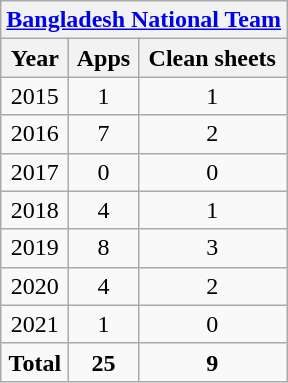<table class="wikitable" style="text-align:center">
<tr>
<th colspan=3><a href='#'>Bangladesh National Team</a></th>
</tr>
<tr>
<th>Year</th>
<th>Apps</th>
<th>Clean sheets</th>
</tr>
<tr>
<td>2015</td>
<td>1</td>
<td>1</td>
</tr>
<tr>
<td>2016</td>
<td>7</td>
<td>2</td>
</tr>
<tr>
<td>2017</td>
<td>0</td>
<td>0</td>
</tr>
<tr>
<td>2018</td>
<td>4</td>
<td>1</td>
</tr>
<tr>
<td>2019</td>
<td>8</td>
<td>3</td>
</tr>
<tr>
<td>2020</td>
<td>4</td>
<td>2</td>
</tr>
<tr>
<td>2021</td>
<td>1</td>
<td>0</td>
</tr>
<tr>
<td><strong>Total</strong></td>
<td><strong>25</strong></td>
<td><strong>9</strong></td>
</tr>
</table>
